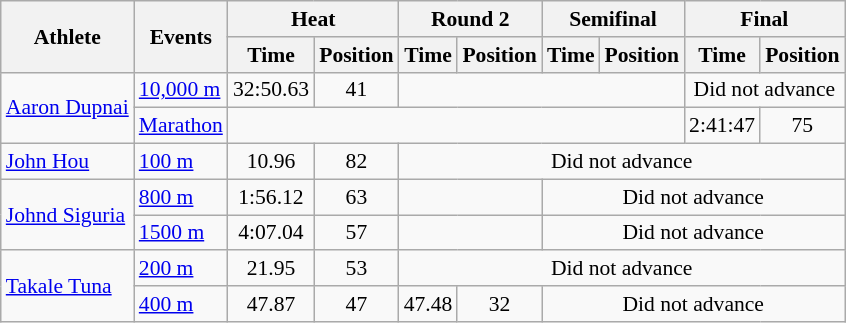<table class=wikitable style="font-size:90%">
<tr>
<th rowspan="2">Athlete</th>
<th rowspan="2">Events</th>
<th colspan="2">Heat</th>
<th colspan="2">Round 2</th>
<th colspan="2">Semifinal</th>
<th colspan="2">Final</th>
</tr>
<tr>
<th>Time</th>
<th>Position</th>
<th>Time</th>
<th>Position</th>
<th>Time</th>
<th>Position</th>
<th>Time</th>
<th>Position</th>
</tr>
<tr>
<td rowspan=2><a href='#'>Aaron Dupnai</a></td>
<td><a href='#'>10,000 m</a></td>
<td align=center>32:50.63</td>
<td align=center>41</td>
<td colspan=4></td>
<td align=center colspan="2">Did not advance</td>
</tr>
<tr>
<td><a href='#'>Marathon</a></td>
<td colspan=6></td>
<td align=center>2:41:47</td>
<td align=center>75</td>
</tr>
<tr>
<td><a href='#'>John Hou</a></td>
<td><a href='#'>100 m</a></td>
<td align=center>10.96</td>
<td align=center>82</td>
<td align=center colspan="6">Did not advance</td>
</tr>
<tr>
<td rowspan=2><a href='#'>Johnd Siguria</a></td>
<td><a href='#'>800 m</a></td>
<td align=center>1:56.12</td>
<td align=center>63</td>
<td colspan=2></td>
<td align=center colspan="4">Did not advance</td>
</tr>
<tr>
<td><a href='#'>1500 m</a></td>
<td align=center>4:07.04</td>
<td align=center>57</td>
<td colspan=2></td>
<td align=center colspan="4">Did not advance</td>
</tr>
<tr>
<td rowspan=2><a href='#'>Takale Tuna</a></td>
<td><a href='#'>200 m</a></td>
<td align=center>21.95</td>
<td align=center>53</td>
<td align=center colspan="6">Did not advance</td>
</tr>
<tr>
<td><a href='#'>400 m</a></td>
<td align=center>47.87</td>
<td align=center>47</td>
<td align=center>47.48</td>
<td align=center>32</td>
<td align=center colspan="4">Did not advance</td>
</tr>
</table>
